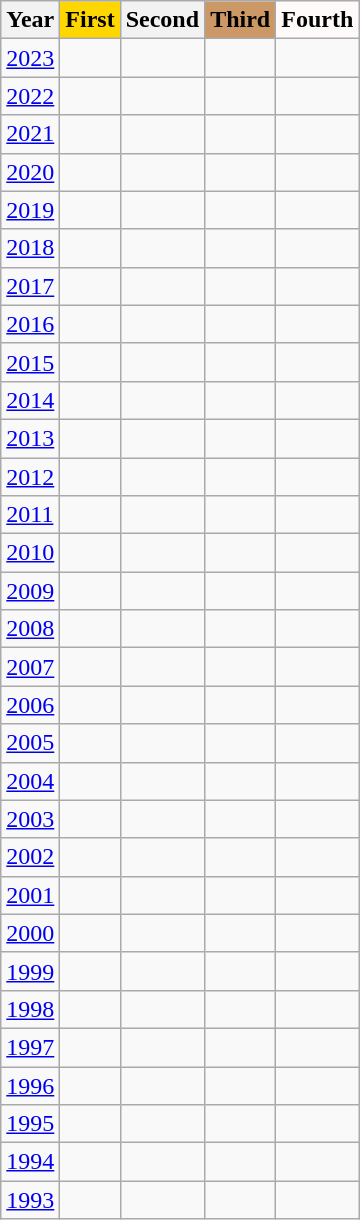<table class="wikitable">
<tr>
<th>Year</th>
<th style="background-color:gold;">First</th>
<th style="background-color:silver:">Second</th>
<th style="background-color:#c96;">Third</th>
<th style="background-color:snow;">Fourth</th>
</tr>
<tr>
<td><a href='#'>2023</a></td>
<td></td>
<td></td>
<td></td>
<td></td>
</tr>
<tr>
<td><a href='#'>2022</a></td>
<td></td>
<td></td>
<td></td>
<td></td>
</tr>
<tr>
<td><a href='#'>2021</a></td>
<td></td>
<td></td>
<td></td>
<td></td>
</tr>
<tr>
<td><a href='#'>2020</a></td>
<td></td>
<td></td>
<td></td>
<td></td>
</tr>
<tr>
<td><a href='#'>2019</a></td>
<td></td>
<td></td>
<td></td>
<td></td>
</tr>
<tr>
<td><a href='#'>2018</a></td>
<td></td>
<td></td>
<td></td>
<td></td>
</tr>
<tr>
<td><a href='#'>2017</a></td>
<td></td>
<td></td>
<td></td>
<td></td>
</tr>
<tr>
<td><a href='#'>2016</a></td>
<td></td>
<td></td>
<td></td>
<td></td>
</tr>
<tr>
<td><a href='#'>2015</a></td>
<td></td>
<td></td>
<td></td>
<td></td>
</tr>
<tr>
<td><a href='#'>2014</a></td>
<td></td>
<td></td>
<td></td>
<td></td>
</tr>
<tr>
<td><a href='#'>2013</a></td>
<td></td>
<td></td>
<td></td>
<td></td>
</tr>
<tr>
<td><a href='#'>2012</a></td>
<td></td>
<td></td>
<td></td>
<td></td>
</tr>
<tr>
<td><a href='#'>2011</a></td>
<td></td>
<td></td>
<td></td>
<td></td>
</tr>
<tr>
<td><a href='#'>2010</a></td>
<td></td>
<td></td>
<td></td>
<td></td>
</tr>
<tr>
<td><a href='#'>2009</a></td>
<td></td>
<td></td>
<td></td>
<td></td>
</tr>
<tr>
<td><a href='#'>2008</a></td>
<td></td>
<td></td>
<td></td>
<td></td>
</tr>
<tr>
<td><a href='#'>2007</a></td>
<td></td>
<td></td>
<td></td>
<td></td>
</tr>
<tr>
<td><a href='#'>2006</a></td>
<td></td>
<td></td>
<td></td>
<td></td>
</tr>
<tr>
<td><a href='#'>2005</a></td>
<td></td>
<td></td>
<td></td>
<td></td>
</tr>
<tr>
<td><a href='#'>2004</a></td>
<td></td>
<td></td>
<td></td>
<td></td>
</tr>
<tr>
<td><a href='#'>2003</a></td>
<td></td>
<td></td>
<td></td>
<td></td>
</tr>
<tr>
<td><a href='#'>2002</a></td>
<td></td>
<td></td>
<td></td>
<td></td>
</tr>
<tr>
<td><a href='#'>2001</a></td>
<td></td>
<td></td>
<td></td>
<td></td>
</tr>
<tr>
<td><a href='#'>2000</a></td>
<td></td>
<td></td>
<td></td>
<td></td>
</tr>
<tr>
<td><a href='#'>1999</a></td>
<td></td>
<td></td>
<td></td>
<td></td>
</tr>
<tr>
<td><a href='#'>1998</a></td>
<td></td>
<td></td>
<td></td>
<td></td>
</tr>
<tr>
<td><a href='#'>1997</a></td>
<td></td>
<td></td>
<td></td>
<td></td>
</tr>
<tr>
<td><a href='#'>1996</a></td>
<td></td>
<td></td>
<td></td>
<td></td>
</tr>
<tr>
<td><a href='#'>1995</a></td>
<td></td>
<td></td>
<td></td>
<td></td>
</tr>
<tr>
<td><a href='#'>1994</a></td>
<td></td>
<td></td>
<td></td>
<td></td>
</tr>
<tr>
<td><a href='#'>1993</a></td>
<td></td>
<td></td>
<td></td>
<td></td>
</tr>
</table>
